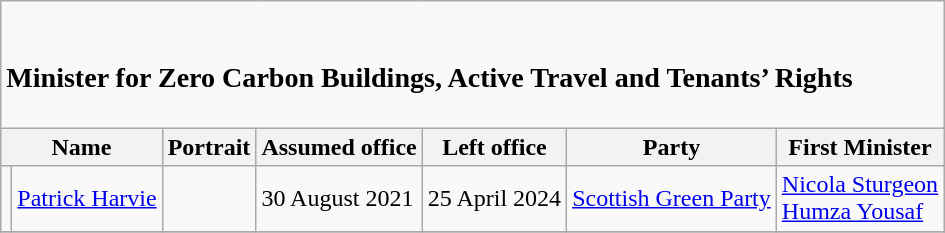<table class="wikitable" style="margin: 0 0 0 1em; background: #f9f9f9; border: 1px #aaaaaa solid; border-collapse: collapse; ">
<tr>
<td colspan="7"><br><h3>Minister for Zero Carbon Buildings, Active Travel and Tenants’ Rights</h3></td>
</tr>
<tr>
<th colspan="2">Name</th>
<th>Portrait</th>
<th>Assumed office</th>
<th>Left office</th>
<th>Party</th>
<th>First Minister</th>
</tr>
<tr>
<td></td>
<td><a href='#'>Patrick Harvie</a></td>
<td></td>
<td>30 August 2021</td>
<td>25 April 2024</td>
<td><a href='#'>Scottish Green Party</a></td>
<td><a href='#'>Nicola Sturgeon</a> <br> <a href='#'>Humza Yousaf</a></td>
</tr>
<tr>
</tr>
</table>
